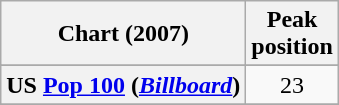<table class="wikitable sortable plainrowheaders" style="text-align:center">
<tr>
<th scope="col">Chart (2007)</th>
<th scope="col">Peak<br>position</th>
</tr>
<tr>
</tr>
<tr>
</tr>
<tr>
</tr>
<tr>
<th scope="row">US <a href='#'>Pop 100</a> (<a href='#'><em>Billboard</em></a>)</th>
<td>23</td>
</tr>
<tr>
</tr>
</table>
